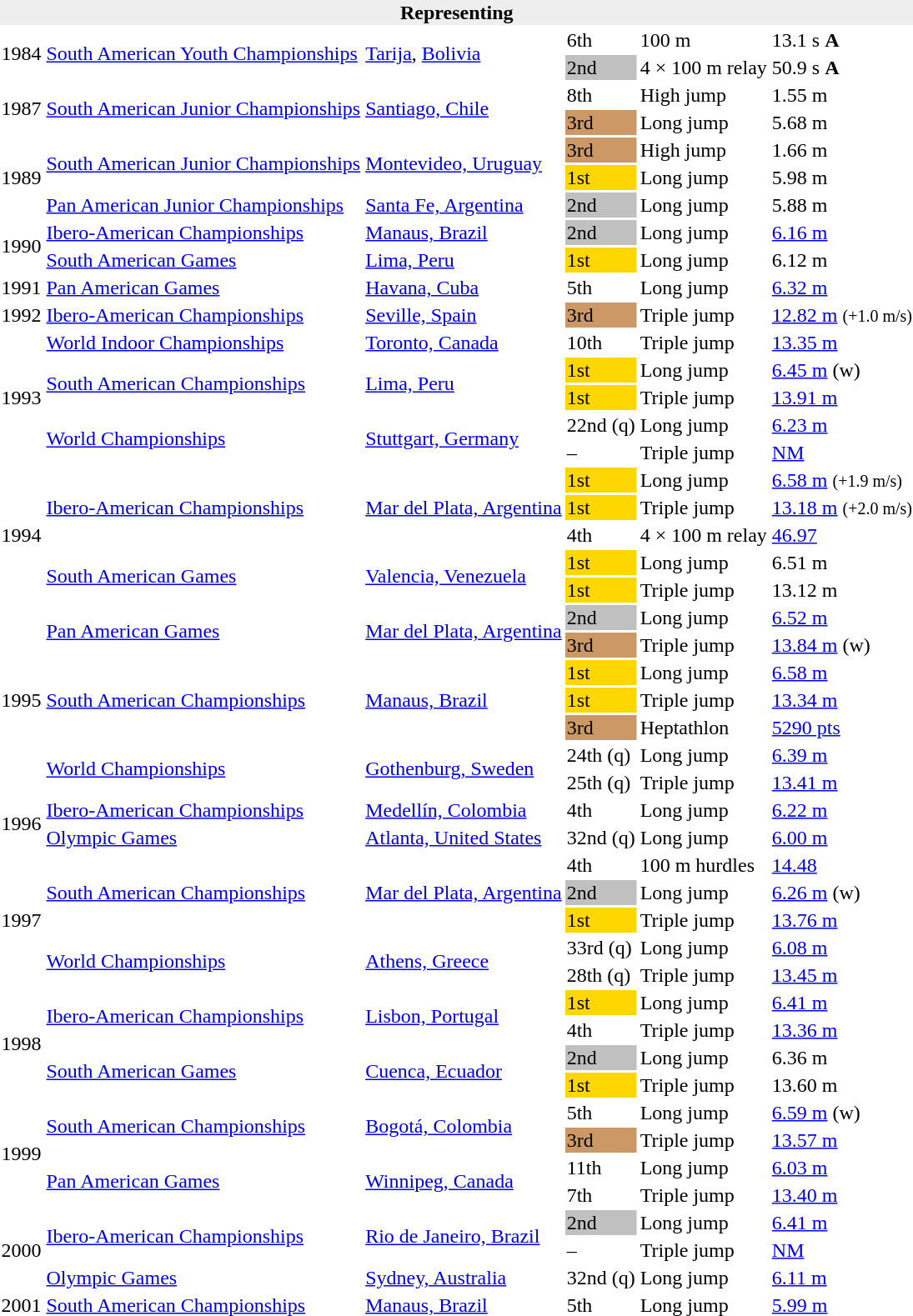<table>
<tr>
<th bgcolor="#eeeeee" colspan="6">Representing </th>
</tr>
<tr>
<td rowspan=2>1984</td>
<td rowspan=2><a href='#'>South American Youth Championships</a></td>
<td rowspan=2><a href='#'>Tarija</a>, <a href='#'>Bolivia</a></td>
<td>6th</td>
<td>100 m</td>
<td>13.1 s <strong>A</strong></td>
</tr>
<tr>
<td bgcolor=silver>2nd</td>
<td>4 × 100 m relay</td>
<td>50.9 s <strong>A</strong></td>
</tr>
<tr>
<td rowspan=2>1987</td>
<td rowspan=2><a href='#'>South American Junior Championships</a></td>
<td rowspan=2><a href='#'>Santiago, Chile</a></td>
<td>8th</td>
<td>High jump</td>
<td>1.55 m</td>
</tr>
<tr>
<td bgcolor=cc9966>3rd</td>
<td>Long jump</td>
<td>5.68 m</td>
</tr>
<tr>
<td rowspan=3>1989</td>
<td rowspan=2><a href='#'>South American Junior Championships</a></td>
<td rowspan=2><a href='#'>Montevideo, Uruguay</a></td>
<td bgcolor=cc9966>3rd</td>
<td>High jump</td>
<td>1.66 m</td>
</tr>
<tr>
<td bgcolor=gold>1st</td>
<td>Long jump</td>
<td>5.98 m</td>
</tr>
<tr>
<td><a href='#'>Pan American Junior Championships</a></td>
<td><a href='#'>Santa Fe, Argentina</a></td>
<td bgcolor=silver>2nd</td>
<td>Long jump</td>
<td>5.88 m</td>
</tr>
<tr>
<td rowspan=2>1990</td>
<td><a href='#'>Ibero-American Championships</a></td>
<td><a href='#'>Manaus, Brazil</a></td>
<td bgcolor=silver>2nd</td>
<td>Long jump</td>
<td><a href='#'>6.16 m</a></td>
</tr>
<tr>
<td><a href='#'>South American Games</a></td>
<td><a href='#'>Lima, Peru</a></td>
<td bgcolor=gold>1st</td>
<td>Long jump</td>
<td>6.12 m</td>
</tr>
<tr>
<td>1991</td>
<td><a href='#'>Pan American Games</a></td>
<td><a href='#'>Havana, Cuba</a></td>
<td>5th</td>
<td>Long jump</td>
<td><a href='#'>6.32 m</a></td>
</tr>
<tr>
<td>1992</td>
<td><a href='#'>Ibero-American Championships</a></td>
<td><a href='#'>Seville, Spain</a></td>
<td bgcolor=cc9966>3rd</td>
<td>Triple jump</td>
<td><a href='#'>12.82 m</a> <small>(+1.0 m/s)</small></td>
</tr>
<tr>
<td rowspan=5>1993</td>
<td><a href='#'>World Indoor Championships</a></td>
<td><a href='#'>Toronto, Canada</a></td>
<td>10th</td>
<td>Triple jump</td>
<td><a href='#'>13.35 m</a></td>
</tr>
<tr>
<td rowspan=2><a href='#'>South American Championships</a></td>
<td rowspan=2><a href='#'>Lima, Peru</a></td>
<td bgcolor=gold>1st</td>
<td>Long jump</td>
<td><a href='#'>6.45 m</a> (w)</td>
</tr>
<tr>
<td bgcolor=gold>1st</td>
<td>Triple jump</td>
<td><a href='#'>13.91 m</a></td>
</tr>
<tr>
<td rowspan=2><a href='#'>World Championships</a></td>
<td rowspan=2><a href='#'>Stuttgart, Germany</a></td>
<td>22nd (q)</td>
<td>Long jump</td>
<td><a href='#'>6.23 m</a></td>
</tr>
<tr>
<td>–</td>
<td>Triple jump</td>
<td><a href='#'>NM</a></td>
</tr>
<tr>
<td rowspan=5>1994</td>
<td rowspan=3><a href='#'>Ibero-American Championships</a></td>
<td rowspan=3><a href='#'>Mar del Plata, Argentina</a></td>
<td bgcolor=gold>1st</td>
<td>Long jump</td>
<td><a href='#'>6.58 m</a> <small>(+1.9 m/s)</small></td>
</tr>
<tr>
<td bgcolor=gold>1st</td>
<td>Triple jump</td>
<td><a href='#'>13.18 m</a> <small>(+2.0 m/s)</small></td>
</tr>
<tr>
<td>4th</td>
<td>4 × 100 m relay</td>
<td><a href='#'>46.97</a></td>
</tr>
<tr>
<td rowspan=2><a href='#'>South American Games</a></td>
<td rowspan=2><a href='#'>Valencia, Venezuela</a></td>
<td bgcolor=gold>1st</td>
<td>Long jump</td>
<td>6.51 m</td>
</tr>
<tr>
<td bgcolor=gold>1st</td>
<td>Triple jump</td>
<td>13.12 m</td>
</tr>
<tr>
<td rowspan=7>1995</td>
<td rowspan=2><a href='#'>Pan American Games</a></td>
<td rowspan=2><a href='#'>Mar del Plata, Argentina</a></td>
<td bgcolor=silver>2nd</td>
<td>Long jump</td>
<td><a href='#'>6.52 m</a></td>
</tr>
<tr>
<td bgcolor=cc9966>3rd</td>
<td>Triple jump</td>
<td><a href='#'>13.84 m</a> (w)</td>
</tr>
<tr>
<td rowspan=3><a href='#'>South American Championships</a></td>
<td rowspan=3><a href='#'>Manaus, Brazil</a></td>
<td bgcolor=gold>1st</td>
<td>Long jump</td>
<td><a href='#'>6.58 m</a></td>
</tr>
<tr>
<td bgcolor=gold>1st</td>
<td>Triple jump</td>
<td><a href='#'>13.34 m</a></td>
</tr>
<tr>
<td bgcolor=cc9966>3rd</td>
<td>Heptathlon</td>
<td><a href='#'>5290 pts</a></td>
</tr>
<tr>
<td rowspan=2><a href='#'>World Championships</a></td>
<td rowspan=2><a href='#'>Gothenburg, Sweden</a></td>
<td>24th (q)</td>
<td>Long jump</td>
<td><a href='#'>6.39 m</a></td>
</tr>
<tr>
<td>25th (q)</td>
<td>Triple jump</td>
<td><a href='#'>13.41 m</a></td>
</tr>
<tr>
<td rowspan=2>1996</td>
<td><a href='#'>Ibero-American Championships</a></td>
<td><a href='#'>Medellín, Colombia</a></td>
<td>4th</td>
<td>Long jump</td>
<td><a href='#'>6.22 m</a></td>
</tr>
<tr>
<td><a href='#'>Olympic Games</a></td>
<td><a href='#'>Atlanta, United States</a></td>
<td>32nd (q)</td>
<td>Long jump</td>
<td><a href='#'>6.00 m</a></td>
</tr>
<tr>
<td rowspan=5>1997</td>
<td rowspan=3><a href='#'>South American Championships</a></td>
<td rowspan=3><a href='#'>Mar del Plata, Argentina</a></td>
<td>4th</td>
<td>100 m hurdles</td>
<td><a href='#'>14.48</a></td>
</tr>
<tr>
<td bgcolor=silver>2nd</td>
<td>Long jump</td>
<td><a href='#'>6.26 m</a> (w)</td>
</tr>
<tr>
<td bgcolor=gold>1st</td>
<td>Triple jump</td>
<td><a href='#'>13.76 m</a></td>
</tr>
<tr>
<td rowspan=2><a href='#'>World Championships</a></td>
<td rowspan=2><a href='#'>Athens, Greece</a></td>
<td>33rd (q)</td>
<td>Long jump</td>
<td><a href='#'>6.08 m</a></td>
</tr>
<tr>
<td>28th (q)</td>
<td>Triple jump</td>
<td><a href='#'>13.45 m</a></td>
</tr>
<tr>
<td rowspan=4>1998</td>
<td rowspan=2><a href='#'>Ibero-American Championships</a></td>
<td rowspan=2><a href='#'>Lisbon, Portugal</a></td>
<td bgcolor=gold>1st</td>
<td>Long jump</td>
<td><a href='#'>6.41 m</a></td>
</tr>
<tr>
<td>4th</td>
<td>Triple jump</td>
<td><a href='#'>13.36 m</a></td>
</tr>
<tr>
<td rowspan=2><a href='#'>South American Games</a></td>
<td rowspan=2><a href='#'>Cuenca, Ecuador</a></td>
<td bgcolor=silver>2nd</td>
<td>Long jump</td>
<td>6.36 m</td>
</tr>
<tr>
<td bgcolor=gold>1st</td>
<td>Triple jump</td>
<td>13.60 m</td>
</tr>
<tr>
<td rowspan=4>1999</td>
<td rowspan=2><a href='#'>South American Championships</a></td>
<td rowspan=2><a href='#'>Bogotá, Colombia</a></td>
<td>5th</td>
<td>Long jump</td>
<td><a href='#'>6.59 m</a> (w)</td>
</tr>
<tr>
<td bgcolor=cc9966>3rd</td>
<td>Triple jump</td>
<td><a href='#'>13.57 m</a></td>
</tr>
<tr>
<td rowspan=2><a href='#'>Pan American Games</a></td>
<td rowspan=2><a href='#'>Winnipeg, Canada</a></td>
<td>11th</td>
<td>Long jump</td>
<td><a href='#'>6.03 m</a></td>
</tr>
<tr>
<td>7th</td>
<td>Triple jump</td>
<td><a href='#'>13.40 m</a></td>
</tr>
<tr>
<td rowspan=3>2000</td>
<td rowspan=2><a href='#'>Ibero-American Championships</a></td>
<td rowspan=2><a href='#'>Rio de Janeiro, Brazil</a></td>
<td bgcolor=silver>2nd</td>
<td>Long jump</td>
<td><a href='#'>6.41 m</a></td>
</tr>
<tr>
<td>–</td>
<td>Triple jump</td>
<td><a href='#'>NM</a></td>
</tr>
<tr>
<td><a href='#'>Olympic Games</a></td>
<td><a href='#'>Sydney, Australia</a></td>
<td>32nd (q)</td>
<td>Long jump</td>
<td><a href='#'>6.11 m</a></td>
</tr>
<tr>
<td>2001</td>
<td><a href='#'>South American Championships</a></td>
<td><a href='#'>Manaus, Brazil</a></td>
<td>5th</td>
<td>Long jump</td>
<td><a href='#'>5.99 m</a></td>
</tr>
</table>
